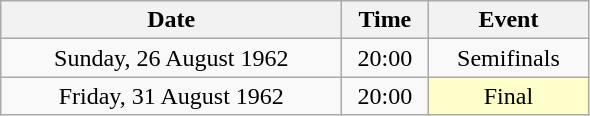<table class = "wikitable" style="text-align:center;">
<tr>
<th width=220>Date</th>
<th width=50>Time</th>
<th width=100>Event</th>
</tr>
<tr>
<td>Sunday, 26 August 1962</td>
<td>20:00</td>
<td>Semifinals</td>
</tr>
<tr>
<td>Friday, 31 August 1962</td>
<td>20:00</td>
<td bgcolor=ffffcc>Final</td>
</tr>
</table>
